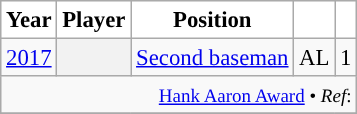<table class="wikitable sortable plainrowheaders" style="font-size: 95%; text-align:center">
<tr>
<th scope="col" style="background-color:#ffffff; border-top:#">Year</th>
<th scope="col" style="background-color:#ffffff; border-top:#">Player</th>
<th scope="col" style="background-color:#ffffff; border-top:#">Position</th>
<th scope="col" style="background-color:#ffffff; border-top:#"></th>
<th scope="col" style="background-color:#ffffff; border-top:#"></th>
</tr>
<tr>
<td><a href='#'>2017</a></td>
<th scope="row" style="text-align:center"></th>
<td><a href='#'>Second baseman</a></td>
<td>AL</td>
<td>1</td>
</tr>
<tr class="sortbottom">
<td style="text-align:right"; colspan="5"><small><a href='#'>Hank Aaron Award</a> • <em>Ref</em>:</small></td>
</tr>
<tr>
</tr>
</table>
